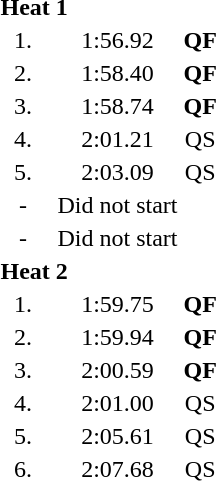<table style="text-align:center">
<tr>
<td colspan=4 align=left><strong>Heat 1</strong></td>
</tr>
<tr>
<td width=30>1.</td>
<td align=left></td>
<td width=80>1:56.92</td>
<td><strong>QF</strong></td>
</tr>
<tr>
<td>2.</td>
<td align=left></td>
<td>1:58.40</td>
<td><strong>QF</strong></td>
</tr>
<tr>
<td>3.</td>
<td align=left></td>
<td>1:58.74</td>
<td><strong>QF</strong></td>
</tr>
<tr>
<td>4.</td>
<td align=left></td>
<td>2:01.21</td>
<td>QS</td>
</tr>
<tr>
<td>5.</td>
<td align=left></td>
<td>2:03.09</td>
<td>QS</td>
</tr>
<tr>
<td>-</td>
<td align=left></td>
<td>Did not start</td>
<td></td>
</tr>
<tr>
<td>-</td>
<td align=left></td>
<td>Did not start</td>
<td></td>
</tr>
<tr>
<td colspan=4 align=left><strong>Heat 2</strong></td>
</tr>
<tr>
<td>1.</td>
<td align=left></td>
<td>1:59.75</td>
<td><strong>QF</strong></td>
</tr>
<tr>
<td>2.</td>
<td align=left></td>
<td>1:59.94</td>
<td><strong>QF</strong></td>
</tr>
<tr>
<td>3.</td>
<td align=left></td>
<td>2:00.59</td>
<td><strong>QF</strong></td>
</tr>
<tr>
<td>4.</td>
<td align=left></td>
<td>2:01.00</td>
<td>QS</td>
</tr>
<tr>
<td>5.</td>
<td align=left></td>
<td>2:05.61</td>
<td>QS</td>
</tr>
<tr>
<td>6.</td>
<td align=left></td>
<td>2:07.68</td>
<td>QS</td>
</tr>
</table>
